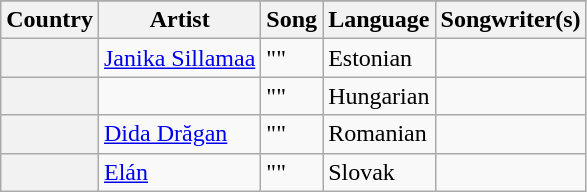<table class="wikitable plainrowheaders">
<tr>
</tr>
<tr>
<th scope="col">Country</th>
<th scope="col">Artist</th>
<th scope="col">Song</th>
<th scope="col">Language</th>
<th scope="col">Songwriter(s)</th>
</tr>
<tr>
<th scope="row"></th>
<td><a href='#'>Janika Sillamaa</a></td>
<td>""</td>
<td>Estonian</td>
<td></td>
</tr>
<tr>
<th scope="row"></th>
<td></td>
<td>""</td>
<td>Hungarian</td>
<td></td>
</tr>
<tr>
<th scope="row"></th>
<td><a href='#'>Dida Drăgan</a></td>
<td>""</td>
<td>Romanian</td>
<td></td>
</tr>
<tr>
<th scope="row"></th>
<td><a href='#'>Elán</a></td>
<td>""</td>
<td>Slovak</td>
<td></td>
</tr>
</table>
